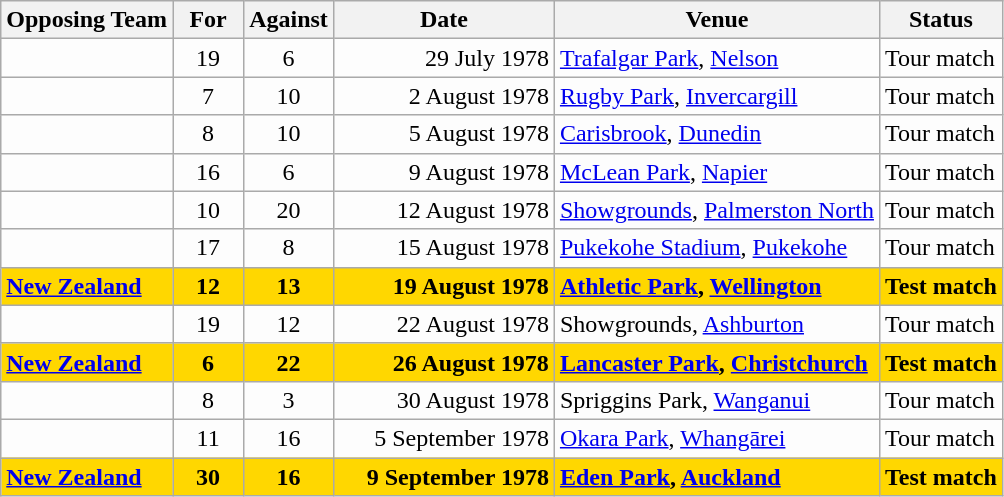<table class=wikitable>
<tr>
<th>Opposing Team</th>
<th>For</th>
<th>Against</th>
<th>Date</th>
<th>Venue</th>
<th>Status</th>
</tr>
<tr bgcolor=#fdfdfd>
<td></td>
<td align=center width=40>19</td>
<td align=center width=40>6</td>
<td width=140 align=right>29 July 1978</td>
<td><a href='#'>Trafalgar Park</a>, <a href='#'>Nelson</a></td>
<td>Tour match</td>
</tr>
<tr bgcolor=#fdfdfd>
<td></td>
<td align=center width=40>7</td>
<td align=center width=40>10</td>
<td width=140 align=right>2 August 1978</td>
<td><a href='#'>Rugby Park</a>, <a href='#'>Invercargill</a></td>
<td>Tour match</td>
</tr>
<tr bgcolor=#fdfdfd>
<td></td>
<td align=center width=40>8</td>
<td align=center width=40>10</td>
<td width=140 align=right>5 August 1978</td>
<td><a href='#'>Carisbrook</a>, <a href='#'>Dunedin</a></td>
<td>Tour match</td>
</tr>
<tr bgcolor=#fdfdfd>
<td></td>
<td align=center width=40>16</td>
<td align=center width=40>6</td>
<td width=140 align=right>9 August 1978</td>
<td><a href='#'>McLean Park</a>, <a href='#'>Napier</a></td>
<td>Tour match</td>
</tr>
<tr bgcolor=#fdfdfd>
<td></td>
<td align=center width=40>10</td>
<td align=center width=40>20</td>
<td width=140 align=right>12 August 1978</td>
<td><a href='#'>Showgrounds</a>, <a href='#'>Palmerston North</a></td>
<td>Tour match</td>
</tr>
<tr bgcolor=#fdfdfd>
<td></td>
<td align=center width=40>17</td>
<td align=center width=40>8</td>
<td width=140 align=right>15 August 1978</td>
<td><a href='#'>Pukekohe Stadium</a>, <a href='#'>Pukekohe</a></td>
<td>Tour match</td>
</tr>
<tr bgcolor=gold>
<td> <strong><a href='#'>New Zealand</a></strong></td>
<td align=center width=40><strong>12</strong></td>
<td align=center width=40><strong>13</strong></td>
<td width=140 align=right><strong>19 August 1978</strong></td>
<td><strong><a href='#'>Athletic Park</a>, <a href='#'>Wellington</a></strong></td>
<td><strong>Test match</strong></td>
</tr>
<tr bgcolor=#fdfdfd>
<td></td>
<td align=center width=40>19</td>
<td align=center width=40>12</td>
<td width=140 align=right>22 August 1978</td>
<td>Showgrounds, <a href='#'>Ashburton</a></td>
<td>Tour match</td>
</tr>
<tr bgcolor=gold>
<td> <strong><a href='#'>New Zealand</a></strong></td>
<td align=center width=40><strong>6</strong></td>
<td align=center width=40><strong>22</strong></td>
<td width=140 align=right><strong>26 August 1978</strong></td>
<td><strong><a href='#'>Lancaster Park</a>, <a href='#'>Christchurch</a></strong></td>
<td><strong>Test match</strong></td>
</tr>
<tr bgcolor=#fdfdfd>
<td></td>
<td align=center width=40>8</td>
<td align=center width=40>3</td>
<td width=140 align=right>30 August 1978</td>
<td>Spriggins Park, <a href='#'>Wanganui</a></td>
<td>Tour match</td>
</tr>
<tr bgcolor=#fdfdfd>
<td></td>
<td align=center width=40>11</td>
<td align=center width=40>16</td>
<td width=140 align=right>5 September 1978</td>
<td><a href='#'>Okara Park</a>, <a href='#'>Whangārei</a></td>
<td>Tour match</td>
</tr>
<tr bgcolor=gold>
<td> <strong><a href='#'>New Zealand</a></strong></td>
<td align=center width=40><strong>30</strong></td>
<td align=center width=40><strong>16</strong></td>
<td width=140 align=right><strong>9 September 1978</strong></td>
<td><strong><a href='#'>Eden Park</a>, <a href='#'>Auckland</a></strong></td>
<td><strong>Test match</strong></td>
</tr>
</table>
